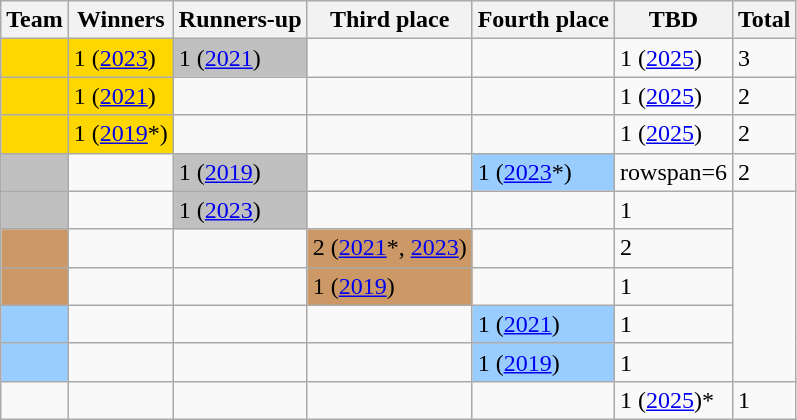<table class="wikitable sortable">
<tr>
<th>Team</th>
<th>Winners</th>
<th>Runners-up</th>
<th>Third place</th>
<th>Fourth place</th>
<th>TBD</th>
<th>Total</th>
</tr>
<tr>
<td style="background:gold"></td>
<td style="background:gold">1 (<a href='#'>2023</a>)</td>
<td style="background:silver">1 (<a href='#'>2021</a>)</td>
<td></td>
<td></td>
<td>1 (<a href='#'>2025</a>)</td>
<td>3</td>
</tr>
<tr>
<td style="background:gold"></td>
<td style="background:gold">1 (<a href='#'>2021</a>)</td>
<td></td>
<td></td>
<td></td>
<td>1 (<a href='#'>2025</a>)</td>
<td>2</td>
</tr>
<tr>
<td style="background:gold"></td>
<td style="background:gold">1 (<a href='#'>2019</a>*)</td>
<td></td>
<td></td>
<td></td>
<td>1 (<a href='#'>2025</a>)</td>
<td>2</td>
</tr>
<tr>
<td style="background:silver"></td>
<td></td>
<td style="background:silver">1 (<a href='#'>2019</a>)</td>
<td></td>
<td style="background:#9acdff">1 (<a href='#'>2023</a>*)</td>
<td>rowspan=6 </td>
<td>2</td>
</tr>
<tr>
<td style="background:silver"></td>
<td></td>
<td style="background:silver">1 (<a href='#'>2023</a>)</td>
<td></td>
<td></td>
<td>1</td>
</tr>
<tr>
<td style="background:#c96"></td>
<td></td>
<td></td>
<td style="background:#c96">2 (<a href='#'>2021</a>*, <a href='#'>2023</a>)</td>
<td></td>
<td>2</td>
</tr>
<tr>
<td style="background:#c96"></td>
<td></td>
<td></td>
<td style="background:#c96">1 (<a href='#'>2019</a>)</td>
<td></td>
<td>1</td>
</tr>
<tr>
<td style="background:#9acdff"></td>
<td></td>
<td></td>
<td></td>
<td style="background:#9acdff">1 (<a href='#'>2021</a>)</td>
<td>1</td>
</tr>
<tr>
<td style="background:#9acdff"></td>
<td></td>
<td></td>
<td></td>
<td style="background:#9acdff">1 (<a href='#'>2019</a>)</td>
<td>1</td>
</tr>
<tr>
<td></td>
<td></td>
<td></td>
<td></td>
<td></td>
<td>1 (<a href='#'>2025</a>)*</td>
<td>1</td>
</tr>
</table>
